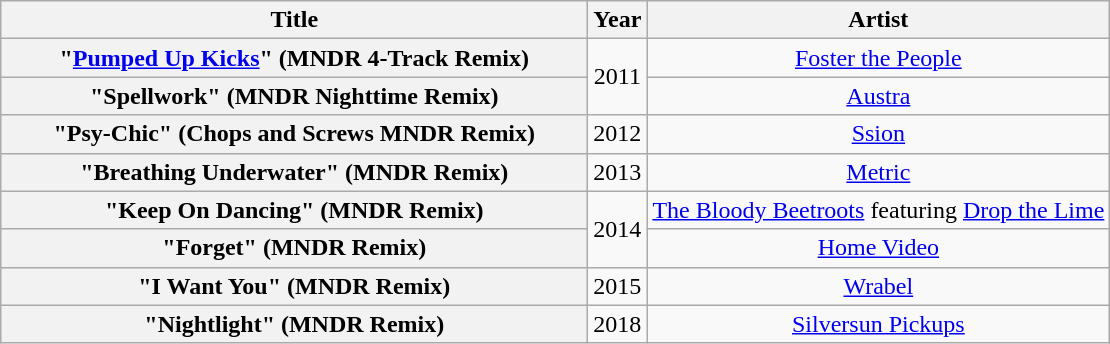<table class="wikitable plainrowheaders" style="text-align:center">
<tr>
<th scope="col" style="width:24em;">Title</th>
<th scope="col">Year</th>
<th scope="col">Artist</th>
</tr>
<tr>
<th scope="row">"<a href='#'>Pumped Up Kicks</a>" (MNDR 4-Track Remix)</th>
<td rowspan="2">2011</td>
<td><a href='#'>Foster the People</a></td>
</tr>
<tr>
<th scope="row">"Spellwork" (MNDR Nighttime Remix)</th>
<td><a href='#'>Austra</a></td>
</tr>
<tr>
<th scope="row">"Psy-Chic" (Chops and Screws MNDR Remix)</th>
<td>2012</td>
<td><a href='#'>Ssion</a></td>
</tr>
<tr>
<th scope="row">"Breathing Underwater" (MNDR Remix)</th>
<td>2013</td>
<td><a href='#'>Metric</a></td>
</tr>
<tr>
<th scope="row">"Keep On Dancing" (MNDR Remix)</th>
<td rowspan="2">2014</td>
<td><a href='#'>The Bloody Beetroots</a> featuring <a href='#'>Drop the Lime</a></td>
</tr>
<tr>
<th scope="row">"Forget" (MNDR Remix)</th>
<td><a href='#'>Home Video</a></td>
</tr>
<tr>
<th scope="row">"I Want You" (MNDR Remix)</th>
<td>2015</td>
<td><a href='#'>Wrabel</a></td>
</tr>
<tr>
<th scope="row">"Nightlight" (MNDR Remix)</th>
<td>2018</td>
<td><a href='#'>Silversun Pickups</a></td>
</tr>
</table>
